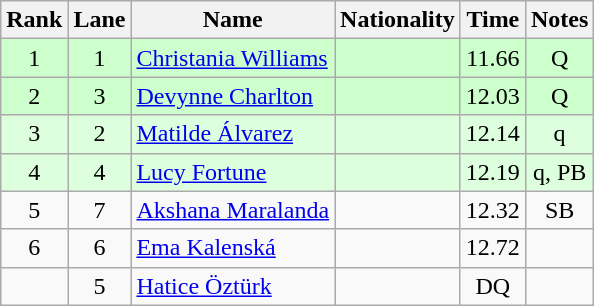<table class="wikitable sortable" style="text-align:center">
<tr>
<th>Rank</th>
<th>Lane</th>
<th>Name</th>
<th>Nationality</th>
<th>Time</th>
<th>Notes</th>
</tr>
<tr bgcolor=ccffcc>
<td align=center>1</td>
<td align=center>1</td>
<td align=left><a href='#'>Christania Williams</a></td>
<td align=left></td>
<td>11.66</td>
<td>Q</td>
</tr>
<tr bgcolor=ccffcc>
<td align=center>2</td>
<td align=center>3</td>
<td align=left><a href='#'>Devynne Charlton</a></td>
<td align=left></td>
<td>12.03</td>
<td>Q</td>
</tr>
<tr bgcolor=ddffdd>
<td align=center>3</td>
<td align=center>2</td>
<td align=left><a href='#'>Matilde Álvarez</a></td>
<td align=left></td>
<td>12.14</td>
<td>q</td>
</tr>
<tr bgcolor=ddffdd>
<td align=center>4</td>
<td align=center>4</td>
<td align=left><a href='#'>Lucy Fortune</a></td>
<td align=left></td>
<td>12.19</td>
<td>q, PB</td>
</tr>
<tr>
<td align=center>5</td>
<td align=center>7</td>
<td align=left><a href='#'>Akshana Maralanda</a></td>
<td align=left></td>
<td>12.32</td>
<td>SB</td>
</tr>
<tr>
<td align=center>6</td>
<td align=center>6</td>
<td align=left><a href='#'>Ema Kalenská</a></td>
<td align=left></td>
<td>12.72</td>
<td></td>
</tr>
<tr>
<td align=center></td>
<td align=center>5</td>
<td align=left><a href='#'>Hatice Öztürk</a></td>
<td align=left></td>
<td>DQ</td>
<td></td>
</tr>
</table>
